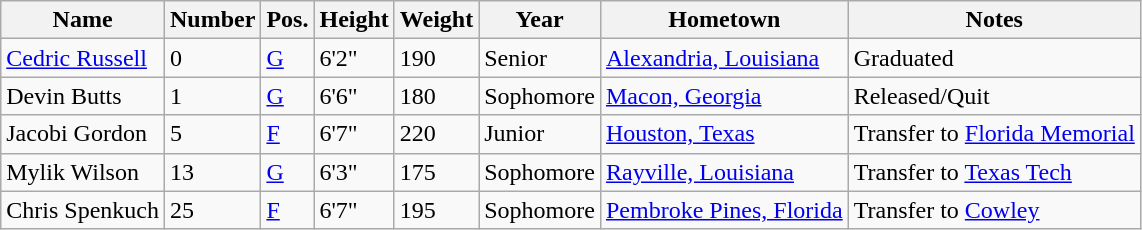<table class="wikitable sortable" border="1">
<tr>
<th>Name</th>
<th>Number</th>
<th>Pos.</th>
<th>Height</th>
<th>Weight</th>
<th>Year</th>
<th>Hometown</th>
<th class="wikitable">Notes</th>
</tr>
<tr>
<td><a href='#'>Cedric Russell</a></td>
<td>0</td>
<td><a href='#'>G</a></td>
<td>6'2"</td>
<td>190</td>
<td>Senior</td>
<td><a href='#'>Alexandria, Louisiana</a></td>
<td>Graduated</td>
</tr>
<tr>
<td>Devin Butts</td>
<td>1</td>
<td><a href='#'>G</a></td>
<td>6'6"</td>
<td>180</td>
<td>Sophomore</td>
<td><a href='#'>Macon, Georgia</a></td>
<td>Released/Quit</td>
</tr>
<tr>
<td>Jacobi Gordon</td>
<td>5</td>
<td><a href='#'>F</a></td>
<td>6'7"</td>
<td>220</td>
<td>Junior</td>
<td><a href='#'>Houston, Texas</a></td>
<td>Transfer to <a href='#'>Florida Memorial</a></td>
</tr>
<tr>
<td>Mylik Wilson</td>
<td>13</td>
<td><a href='#'>G</a></td>
<td>6'3"</td>
<td>175</td>
<td>Sophomore</td>
<td><a href='#'>Rayville, Louisiana</a></td>
<td>Transfer to <a href='#'>Texas Tech</a></td>
</tr>
<tr>
<td>Chris Spenkuch</td>
<td>25</td>
<td><a href='#'>F</a></td>
<td>6'7"</td>
<td>195</td>
<td>Sophomore</td>
<td><a href='#'>Pembroke Pines, Florida</a></td>
<td>Transfer to <a href='#'>Cowley</a></td>
</tr>
</table>
